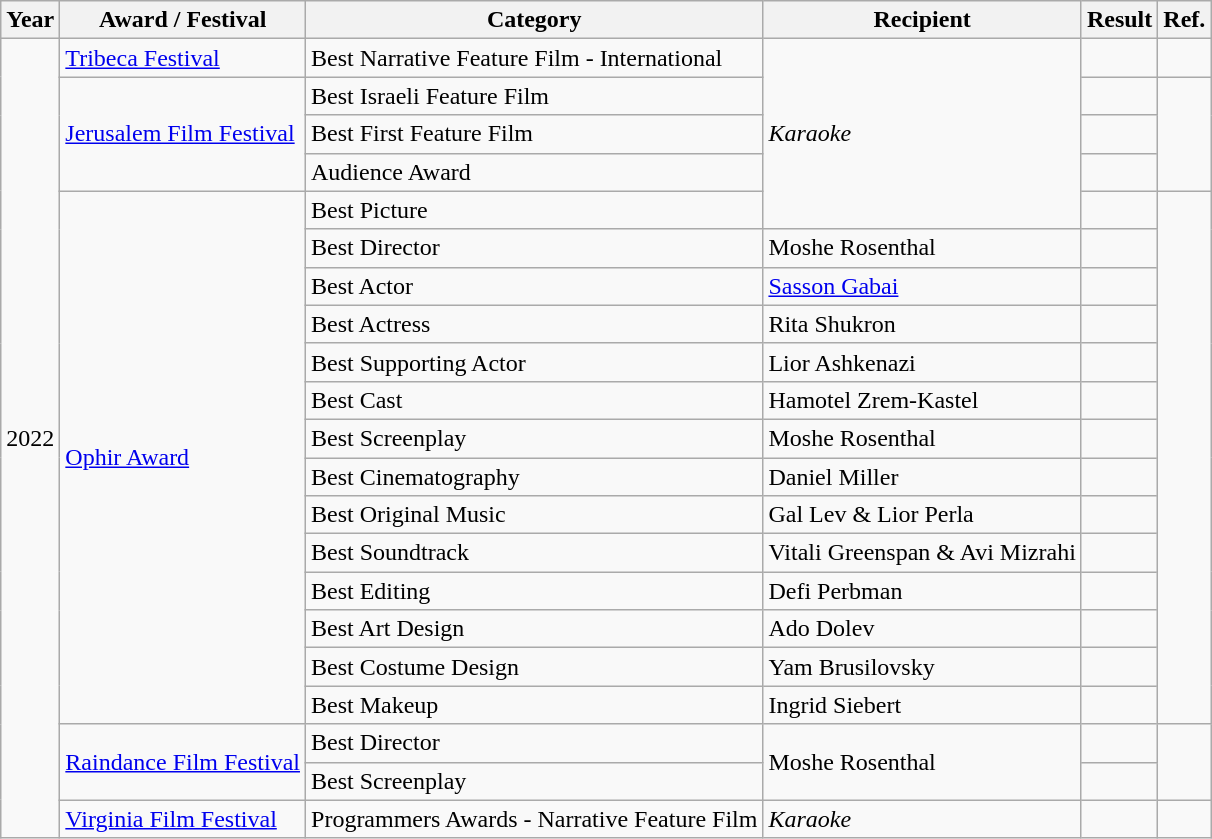<table class="wikitable">
<tr>
<th>Year</th>
<th>Award / Festival</th>
<th>Category</th>
<th>Recipient</th>
<th>Result</th>
<th>Ref.</th>
</tr>
<tr>
<td rowspan="21">2022</td>
<td><a href='#'>Tribeca Festival</a></td>
<td>Best Narrative Feature Film - International</td>
<td rowspan="5"><em>Karaoke</em></td>
<td></td>
<td></td>
</tr>
<tr>
<td rowspan="3"><a href='#'>Jerusalem Film Festival</a></td>
<td>Best Israeli Feature Film</td>
<td></td>
<td rowspan="3"></td>
</tr>
<tr>
<td>Best First Feature Film</td>
<td></td>
</tr>
<tr>
<td>Audience Award</td>
<td></td>
</tr>
<tr>
<td rowspan="14"><a href='#'>Ophir Award</a></td>
<td>Best Picture</td>
<td></td>
<td rowspan="14"></td>
</tr>
<tr>
<td>Best Director</td>
<td>Moshe Rosenthal</td>
<td></td>
</tr>
<tr>
<td>Best Actor</td>
<td><a href='#'>Sasson Gabai</a></td>
<td></td>
</tr>
<tr>
<td>Best Actress</td>
<td>Rita Shukron</td>
<td></td>
</tr>
<tr>
<td>Best Supporting Actor</td>
<td>Lior Ashkenazi</td>
<td></td>
</tr>
<tr>
<td>Best Cast</td>
<td>Hamotel Zrem-Kastel</td>
<td></td>
</tr>
<tr>
<td>Best Screenplay</td>
<td>Moshe Rosenthal</td>
<td></td>
</tr>
<tr>
<td>Best Cinematography</td>
<td>Daniel Miller</td>
<td></td>
</tr>
<tr>
<td>Best Original Music</td>
<td>Gal Lev & Lior Perla</td>
<td></td>
</tr>
<tr>
<td>Best Soundtrack</td>
<td>Vitali Greenspan & Avi Mizrahi</td>
<td></td>
</tr>
<tr>
<td>Best Editing</td>
<td>Defi Perbman</td>
<td></td>
</tr>
<tr>
<td>Best Art Design</td>
<td>Ado Dolev</td>
<td></td>
</tr>
<tr>
<td>Best Costume Design</td>
<td>Yam Brusilovsky</td>
<td></td>
</tr>
<tr>
<td>Best Makeup</td>
<td>Ingrid Siebert</td>
<td></td>
</tr>
<tr>
<td rowspan="2"><a href='#'>Raindance Film Festival</a></td>
<td>Best Director</td>
<td rowspan="2">Moshe Rosenthal</td>
<td></td>
<td rowspan="2"></td>
</tr>
<tr>
<td>Best Screenplay</td>
<td></td>
</tr>
<tr>
<td><a href='#'>Virginia Film Festival</a></td>
<td>Programmers Awards - Narrative Feature Film</td>
<td><em>Karaoke</em></td>
<td></td>
<td></td>
</tr>
</table>
